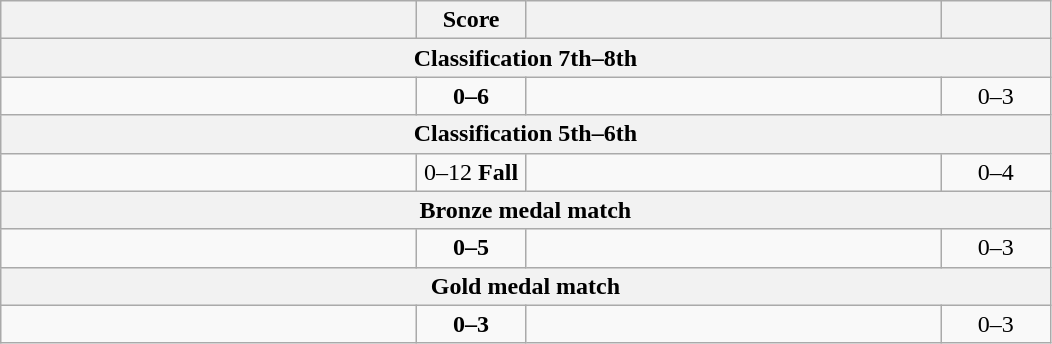<table class="wikitable" style="text-align: left; ">
<tr>
<th align="right" width="270"></th>
<th width="65">Score</th>
<th align="left" width="270"></th>
<th width="65"></th>
</tr>
<tr>
<th colspan=4>Classification 7th–8th</th>
</tr>
<tr>
<td></td>
<td align="center"><strong>0–6</strong></td>
<td><strong></strong></td>
<td align=center>0–3 <strong></strong></td>
</tr>
<tr>
<th colspan=4>Classification 5th–6th</th>
</tr>
<tr>
<td></td>
<td align="center">0–12 <strong>Fall</strong></td>
<td><strong></strong></td>
<td align=center>0–4 <strong></strong></td>
</tr>
<tr>
<th colspan=4>Bronze medal match</th>
</tr>
<tr>
<td></td>
<td align="center"><strong>0–5</strong></td>
<td><strong></strong></td>
<td align=center>0–3 <strong></strong></td>
</tr>
<tr>
<th colspan=4>Gold medal match</th>
</tr>
<tr>
<td></td>
<td align="center"><strong>0–3</strong></td>
<td><strong></strong></td>
<td align=center>0–3 <strong></strong></td>
</tr>
</table>
